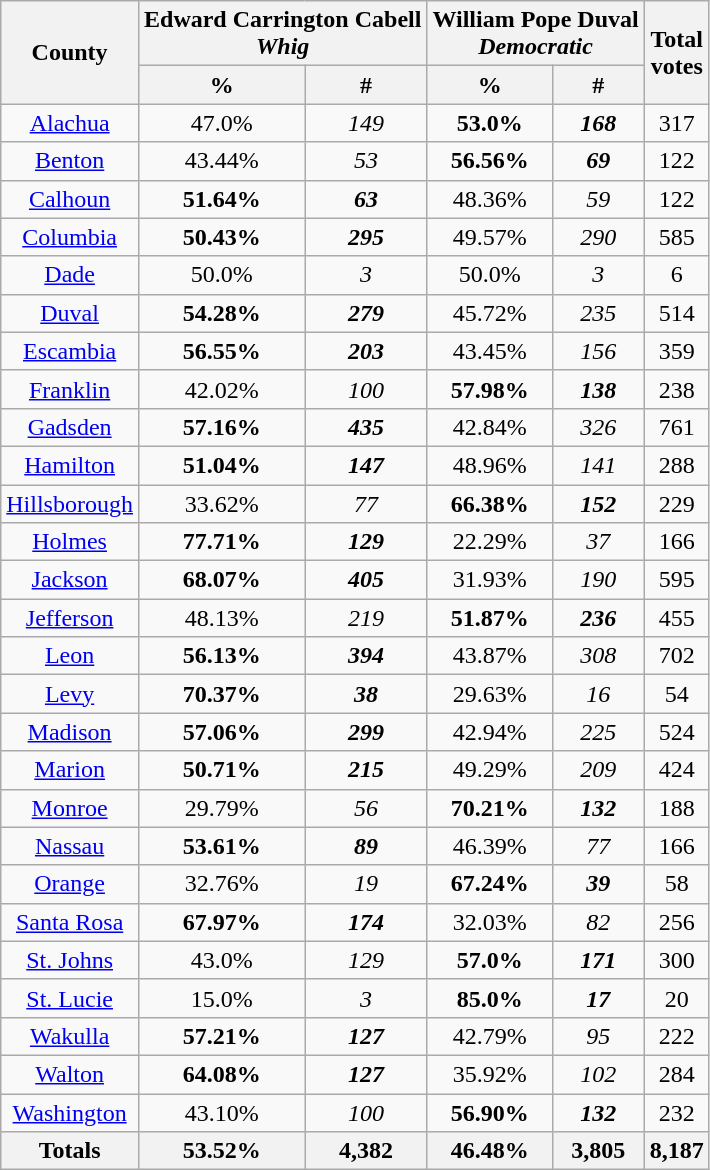<table class="wikitable sortable">
<tr>
<th rowspan="2" colspan="1" style="text-align:center">County</th>
<th colspan="2" >Edward Carrington Cabell<br><em>Whig</em></th>
<th colspan="2" style="text-align: center;" >William Pope Duval<br><em>Democratic</em></th>
<th rowspan="2" colspan="1" style="text-align: center;">Total<br>votes</th>
</tr>
<tr>
<th colspan="1" style="text-align: center;" >%</th>
<th colspan="1" style="text-align: center;" >#</th>
<th colspan="1" style="text-align: center;" >%</th>
<th colspan="1" style="text-align: center;" >#</th>
</tr>
<tr>
<td align="center" ><a href='#'>Alachua</a></td>
<td align="center">47.0%</td>
<td align="center"><em>149</em></td>
<td align="center"><strong>53.0%</strong></td>
<td align="center"><strong><em>168</em></strong></td>
<td align="center">317</td>
</tr>
<tr>
<td align="center" ><a href='#'>Benton</a></td>
<td align="center">43.44%</td>
<td align="center"><em>53</em></td>
<td align="center"><strong>56.56%</strong></td>
<td align="center"><strong><em>69</em></strong></td>
<td align="center">122</td>
</tr>
<tr>
<td align="center" ><a href='#'>Calhoun</a></td>
<td align="center"><strong>51.64%</strong></td>
<td align="center"><strong><em>63</em></strong></td>
<td align="center">48.36%</td>
<td align="center"><em>59</em></td>
<td align="center">122</td>
</tr>
<tr>
<td align="center" ><a href='#'>Columbia</a></td>
<td align="center"><strong>50.43%</strong></td>
<td align="center"><strong><em>295</em></strong></td>
<td align="center">49.57%</td>
<td align="center"><em>290</em></td>
<td align="center">585</td>
</tr>
<tr>
<td align="center" ><a href='#'>Dade</a></td>
<td align="center">50.0%</td>
<td align="center"><em>3</em></td>
<td align="center">50.0%</td>
<td align="center"><em>3</em></td>
<td align="center">6</td>
</tr>
<tr>
<td align="center" ><a href='#'>Duval</a></td>
<td align="center"><strong>54.28%</strong></td>
<td align="center"><strong><em>279</em></strong></td>
<td align="center">45.72%</td>
<td align="center"><em>235</em></td>
<td align="center">514</td>
</tr>
<tr>
<td align="center" ><a href='#'>Escambia</a></td>
<td align="center"><strong>56.55%</strong></td>
<td align="center"><strong><em>203</em></strong></td>
<td align="center">43.45%</td>
<td align="center"><em>156</em></td>
<td align="center">359</td>
</tr>
<tr>
<td align="center" ><a href='#'>Franklin</a></td>
<td align="center">42.02%</td>
<td align="center"><em>100</em></td>
<td align="center"><strong>57.98%</strong></td>
<td align="center"><strong><em>138</em></strong></td>
<td align="center">238</td>
</tr>
<tr>
<td align="center" ><a href='#'>Gadsden</a></td>
<td align="center"><strong>57.16%</strong></td>
<td align="center"><strong><em>435</em></strong></td>
<td align="center">42.84%</td>
<td align="center"><em>326</em></td>
<td align="center">761</td>
</tr>
<tr>
<td align="center" ><a href='#'>Hamilton</a></td>
<td align="center"><strong>51.04%</strong></td>
<td align="center"><strong><em>147</em></strong></td>
<td align="center">48.96%</td>
<td align="center"><em>141</em></td>
<td align="center">288</td>
</tr>
<tr>
<td align="center" ><a href='#'>Hillsborough</a></td>
<td align="center">33.62%</td>
<td align="center"><em>77</em></td>
<td align="center"><strong>66.38%</strong></td>
<td align="center"><strong><em>152</em></strong></td>
<td align="center">229</td>
</tr>
<tr>
<td align="center" ><a href='#'>Holmes</a></td>
<td align="center"><strong>77.71%</strong></td>
<td align="center"><strong><em>129</em></strong></td>
<td align="center">22.29%</td>
<td align="center"><em>37</em></td>
<td align="center">166</td>
</tr>
<tr>
<td align="center" ><a href='#'>Jackson</a></td>
<td align="center"><strong>68.07%</strong></td>
<td align="center"><strong><em>405</em></strong></td>
<td align="center">31.93%</td>
<td align="center"><em>190</em></td>
<td align="center">595</td>
</tr>
<tr>
<td align="center" ><a href='#'>Jefferson</a></td>
<td align="center">48.13%</td>
<td align="center"><em>219</em></td>
<td align="center"><strong>51.87%</strong></td>
<td align="center"><strong><em>236</em></strong></td>
<td align="center">455</td>
</tr>
<tr>
<td align="center" ><a href='#'>Leon</a></td>
<td align="center"><strong>56.13%</strong></td>
<td align="center"><strong><em>394</em></strong></td>
<td align="center">43.87%</td>
<td align="center"><em>308</em></td>
<td align="center">702</td>
</tr>
<tr>
<td align="center" ><a href='#'>Levy</a></td>
<td align="center"><strong>70.37%</strong></td>
<td align="center"><strong><em>38</em></strong></td>
<td align="center">29.63%</td>
<td align="center"><em>16</em></td>
<td align="center">54</td>
</tr>
<tr>
<td align="center" ><a href='#'>Madison</a></td>
<td align="center"><strong>57.06%</strong></td>
<td align="center"><strong><em>299</em></strong></td>
<td align="center">42.94%</td>
<td align="center"><em>225</em></td>
<td align="center">524</td>
</tr>
<tr>
<td align="center" ><a href='#'>Marion</a></td>
<td align="center"><strong>50.71%</strong></td>
<td align="center"><strong><em>215</em></strong></td>
<td align="center">49.29%</td>
<td align="center"><em>209</em></td>
<td align="center">424</td>
</tr>
<tr>
<td align="center" ><a href='#'>Monroe</a></td>
<td align="center">29.79%</td>
<td align="center"><em>56</em></td>
<td align="center"><strong>70.21%</strong></td>
<td align="center"><strong><em>132</em></strong></td>
<td align="center">188</td>
</tr>
<tr>
<td align="center" ><a href='#'>Nassau</a></td>
<td align="center"><strong>53.61%</strong></td>
<td align="center"><strong><em>89</em></strong></td>
<td align="center">46.39%</td>
<td align="center"><em>77</em></td>
<td align="center">166</td>
</tr>
<tr>
<td align="center" ><a href='#'>Orange</a></td>
<td align="center">32.76%</td>
<td align="center"><em>19</em></td>
<td align="center"><strong>67.24%</strong></td>
<td align="center"><strong><em>39</em></strong></td>
<td align="center">58</td>
</tr>
<tr>
<td align="center" ><a href='#'>Santa Rosa</a></td>
<td align="center"><strong>67.97%</strong></td>
<td align="center"><strong><em>174</em></strong></td>
<td align="center">32.03%</td>
<td align="center"><em>82</em></td>
<td align="center">256</td>
</tr>
<tr>
<td align="center" ><a href='#'>St. Johns</a></td>
<td align="center">43.0%</td>
<td align="center"><em>129</em></td>
<td align="center"><strong>57.0%</strong></td>
<td align="center"><strong><em>171</em></strong></td>
<td align="center">300</td>
</tr>
<tr>
<td align="center" ><a href='#'>St. Lucie</a></td>
<td align="center">15.0%</td>
<td align="center"><em>3</em></td>
<td align="center"><strong>85.0%</strong></td>
<td align="center"><strong><em>17</em></strong></td>
<td align="center">20</td>
</tr>
<tr>
<td align="center" ><a href='#'>Wakulla</a></td>
<td align="center"><strong>57.21%</strong></td>
<td align="center"><strong><em>127</em></strong></td>
<td align="center">42.79%</td>
<td align="center"><em>95</em></td>
<td align="center">222</td>
</tr>
<tr>
<td align="center" ><a href='#'>Walton</a></td>
<td align="center"><strong>64.08%</strong></td>
<td align="center"><strong><em>127</em></strong></td>
<td align="center">35.92%</td>
<td align="center"><em>102</em></td>
<td align="center">284</td>
</tr>
<tr>
<td align="center" ><a href='#'>Washington</a></td>
<td align="center">43.10%</td>
<td align="center"><em>100</em></td>
<td align="center"><strong>56.90%</strong></td>
<td align="center"><strong><em>132</em></strong></td>
<td align="center">232</td>
</tr>
<tr>
<th>Totals</th>
<th>53.52%</th>
<th>4,382</th>
<th>46.48%</th>
<th>3,805</th>
<th>8,187</th>
</tr>
</table>
